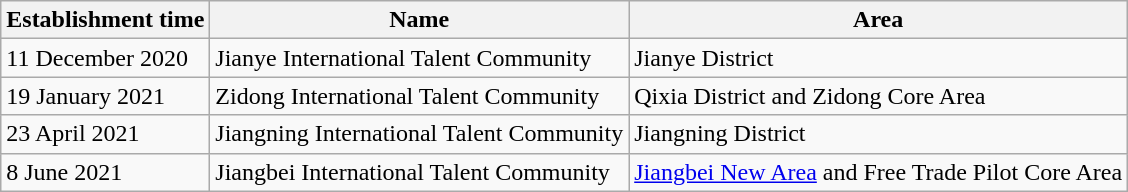<table class="wikitable">
<tr>
<th>Establishment time</th>
<th>Name</th>
<th>Area</th>
</tr>
<tr>
<td>11 December 2020</td>
<td>Jianye International Talent Community</td>
<td>Jianye District</td>
</tr>
<tr>
<td>19 January 2021</td>
<td>Zidong International Talent Community</td>
<td>Qixia District and Zidong Core Area</td>
</tr>
<tr>
<td>23 April 2021</td>
<td>Jiangning International Talent Community</td>
<td>Jiangning District</td>
</tr>
<tr>
<td>8 June 2021</td>
<td>Jiangbei International Talent Community</td>
<td><a href='#'>Jiangbei New Area</a> and Free Trade Pilot Core Area</td>
</tr>
</table>
